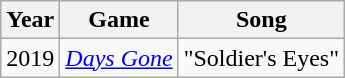<table class="wikitable">
<tr>
<th scope="col">Year</th>
<th scope="col">Game</th>
<th scope="col">Song</th>
</tr>
<tr>
<td>2019</td>
<td><em><a href='#'>Days Gone</a></em></td>
<td>"Soldier's Eyes"</td>
</tr>
</table>
